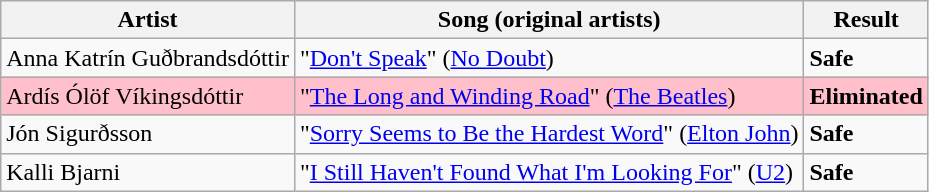<table class=wikitable>
<tr>
<th>Artist</th>
<th>Song (original artists)</th>
<th>Result</th>
</tr>
<tr>
<td>Anna Katrín Guðbrandsdóttir</td>
<td>"<a href='#'>Don't Speak</a>" (<a href='#'>No Doubt</a>)</td>
<td><strong>Safe</strong></td>
</tr>
<tr style="background:pink;">
<td>Ardís Ólöf Víkingsdóttir</td>
<td>"<a href='#'>The Long and Winding Road</a>" (<a href='#'>The Beatles</a>)</td>
<td><strong>Eliminated</strong></td>
</tr>
<tr>
<td>Jón Sigurðsson</td>
<td>"<a href='#'>Sorry Seems to Be the Hardest Word</a>" (<a href='#'>Elton John</a>)</td>
<td><strong>Safe</strong></td>
</tr>
<tr>
<td>Kalli Bjarni</td>
<td>"<a href='#'>I Still Haven't Found What I'm Looking For</a>" (<a href='#'>U2</a>)</td>
<td><strong>Safe</strong></td>
</tr>
</table>
